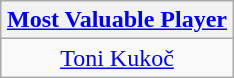<table class=wikitable style="text-align:center; margin:auto">
<tr>
<th><a href='#'>Most Valuable Player</a></th>
</tr>
<tr>
<td> <a href='#'>Toni Kukoč</a></td>
</tr>
</table>
